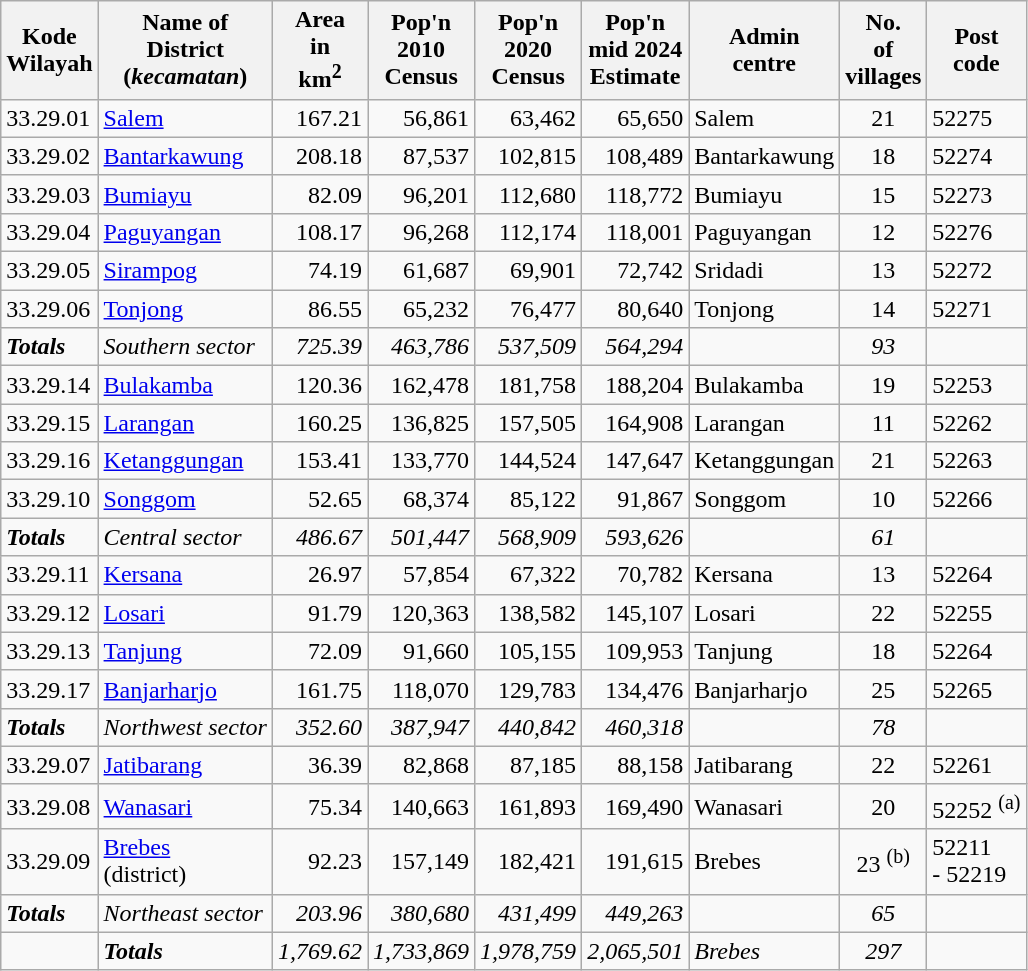<table class="wikitable">
<tr>
<th>Kode <br>Wilayah</th>
<th>Name of<br>District<br>(<em>kecamatan</em>)</th>
<th>Area<br>in<br>km<sup>2</sup></th>
<th>Pop'n<br>2010<br>Census</th>
<th>Pop'n<br>2020<br>Census</th>
<th>Pop'n<br>mid 2024<br>Estimate</th>
<th>Admin<br>centre</th>
<th>No.<br> of<br>villages</th>
<th>Post<br>code</th>
</tr>
<tr>
<td>33.29.01</td>
<td><a href='#'>Salem</a></td>
<td align="right">167.21</td>
<td align="right">56,861</td>
<td align="right">63,462</td>
<td align="right">65,650</td>
<td>Salem</td>
<td align="center">21</td>
<td>52275</td>
</tr>
<tr>
<td>33.29.02</td>
<td><a href='#'>Bantarkawung</a></td>
<td align="right">208.18</td>
<td align="right">87,537</td>
<td align="right">102,815</td>
<td align="right">108,489</td>
<td>Bantarkawung</td>
<td align="center">18</td>
<td>52274</td>
</tr>
<tr>
<td>33.29.03</td>
<td><a href='#'>Bumiayu</a></td>
<td align="right">82.09</td>
<td align="right">96,201</td>
<td align="right">112,680</td>
<td align="right">118,772</td>
<td>Bumiayu</td>
<td align="center">15</td>
<td>52273</td>
</tr>
<tr>
<td>33.29.04</td>
<td><a href='#'>Paguyangan</a></td>
<td align="right">108.17</td>
<td align="right">96,268</td>
<td align="right">112,174</td>
<td align="right">118,001</td>
<td>Paguyangan</td>
<td align="center">12</td>
<td>52276</td>
</tr>
<tr>
<td>33.29.05</td>
<td><a href='#'>Sirampog</a></td>
<td align="right">74.19</td>
<td align="right">61,687</td>
<td align="right">69,901</td>
<td align="right">72,742</td>
<td>Sridadi</td>
<td align="center">13</td>
<td>52272</td>
</tr>
<tr>
<td>33.29.06</td>
<td><a href='#'>Tonjong</a></td>
<td align="right">86.55</td>
<td align="right">65,232</td>
<td align="right">76,477</td>
<td align="right">80,640</td>
<td>Tonjong</td>
<td align="center">14</td>
<td>52271</td>
</tr>
<tr>
<td><strong><em>Totals</em></strong></td>
<td><em>Southern sector</em></td>
<td align="right"><em>725.39</em></td>
<td align="right"><em>463,786</em></td>
<td align="right"><em>537,509</em></td>
<td align="right"><em>564,294</em></td>
<td></td>
<td align="center"><em>93</em></td>
<td></td>
</tr>
<tr>
<td>33.29.14</td>
<td><a href='#'>Bulakamba</a></td>
<td align="right">120.36</td>
<td align="right">162,478</td>
<td align="right">181,758</td>
<td align="right">188,204</td>
<td>Bulakamba</td>
<td align="center">19</td>
<td>52253</td>
</tr>
<tr>
<td>33.29.15</td>
<td><a href='#'>Larangan</a></td>
<td align="right">160.25</td>
<td align="right">136,825</td>
<td align="right">157,505</td>
<td align="right">164,908</td>
<td>Larangan</td>
<td align="center">11</td>
<td>52262</td>
</tr>
<tr>
<td>33.29.16</td>
<td><a href='#'>Ketanggungan</a></td>
<td align="right">153.41</td>
<td align="right">133,770</td>
<td align="right">144,524</td>
<td align="right">147,647</td>
<td>Ketanggungan</td>
<td align="center">21</td>
<td>52263</td>
</tr>
<tr>
<td>33.29.10</td>
<td><a href='#'>Songgom</a></td>
<td align="right">52.65</td>
<td align="right">68,374</td>
<td align="right">85,122</td>
<td align="right">91,867</td>
<td>Songgom</td>
<td align="center">10</td>
<td>52266</td>
</tr>
<tr>
<td><strong><em>Totals</em></strong></td>
<td><em>Central sector</em></td>
<td align="right"><em>486.67</em></td>
<td align="right"><em>501,447</em></td>
<td align="right"><em>568,909</em></td>
<td align="right"><em>593,626</em></td>
<td></td>
<td align="center"><em>61</em></td>
<td></td>
</tr>
<tr>
<td>33.29.11</td>
<td><a href='#'>Kersana</a></td>
<td align="right">26.97</td>
<td align="right">57,854</td>
<td align="right">67,322</td>
<td align="right">70,782</td>
<td>Kersana</td>
<td align="center">13</td>
<td>52264</td>
</tr>
<tr>
<td>33.29.12</td>
<td><a href='#'>Losari</a></td>
<td align="right">91.79</td>
<td align="right">120,363</td>
<td align="right">138,582</td>
<td align="right">145,107</td>
<td>Losari</td>
<td align="center">22</td>
<td>52255</td>
</tr>
<tr>
<td>33.29.13</td>
<td><a href='#'>Tanjung</a></td>
<td align="right">72.09</td>
<td align="right">91,660</td>
<td align="right">105,155</td>
<td align="right">109,953</td>
<td>Tanjung</td>
<td align="center">18</td>
<td>52264</td>
</tr>
<tr>
<td>33.29.17</td>
<td><a href='#'>Banjarharjo</a></td>
<td align="right">161.75</td>
<td align="right">118,070</td>
<td align="right">129,783</td>
<td align="right">134,476</td>
<td>Banjarharjo</td>
<td align="center">25</td>
<td>52265</td>
</tr>
<tr>
<td><strong><em>Totals</em></strong></td>
<td><em>Northwest sector</em></td>
<td align="right"><em>352.60</em></td>
<td align="right"><em>387,947</em></td>
<td align="right"><em>440,842</em></td>
<td align="right"><em>460,318</em></td>
<td></td>
<td align="center"><em>78</em></td>
<td></td>
</tr>
<tr>
<td>33.29.07</td>
<td><a href='#'>Jatibarang</a></td>
<td align="right">36.39</td>
<td align="right">82,868</td>
<td align="right">87,185</td>
<td align="right">88,158</td>
<td>Jatibarang</td>
<td align="center">22</td>
<td>52261</td>
</tr>
<tr>
<td>33.29.08</td>
<td><a href='#'>Wanasari</a></td>
<td align="right">75.34</td>
<td align="right">140,663</td>
<td align="right">161,893</td>
<td align="right">169,490</td>
<td>Wanasari</td>
<td align="center">20</td>
<td>52252 <sup>(a)</sup></td>
</tr>
<tr>
<td>33.29.09</td>
<td><a href='#'>Brebes</a> <br>(district)</td>
<td align="right">92.23</td>
<td align="right">157,149</td>
<td align="right">182,421</td>
<td align="right">191,615</td>
<td>Brebes</td>
<td align="center">23 <sup>(b)</sup></td>
<td>52211<br>- 52219</td>
</tr>
<tr>
<td><strong><em>Totals</em></strong></td>
<td><em>Northeast sector</em></td>
<td align="right"><em>203.96</em></td>
<td align="right"><em>380,680</em></td>
<td align="right"><em>431,499</em></td>
<td align="right"><em>449,263</em></td>
<td></td>
<td align="center"><em>65</em></td>
<td></td>
</tr>
<tr>
<td></td>
<td><strong><em>Totals</em></strong></td>
<td align="right"><em>1,769.62</em></td>
<td align="right"><em>1,733,869</em></td>
<td align="right"><em>1,978,759</em></td>
<td align="right"><em>2,065,501</em></td>
<td><em>Brebes</em></td>
<td align="center"><em>297</em></td>
<td></td>
</tr>
</table>
